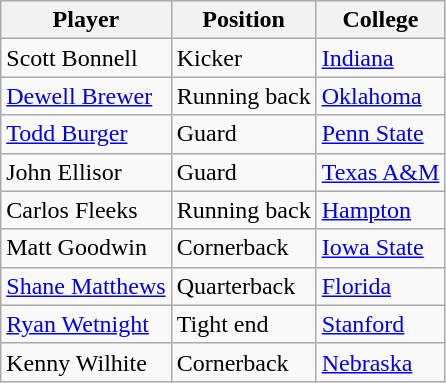<table class="wikitable">
<tr>
<th>Player</th>
<th>Position</th>
<th>College</th>
</tr>
<tr>
<td>Scott Bonnell</td>
<td>Kicker</td>
<td><a href='#'>Indiana</a></td>
</tr>
<tr>
<td><a href='#'>Dewell Brewer</a></td>
<td>Running back</td>
<td><a href='#'>Oklahoma</a></td>
</tr>
<tr>
<td><a href='#'>Todd Burger</a></td>
<td>Guard</td>
<td><a href='#'>Penn State</a></td>
</tr>
<tr>
<td>John Ellisor</td>
<td>Guard</td>
<td><a href='#'>Texas A&M</a></td>
</tr>
<tr>
<td>Carlos Fleeks</td>
<td>Running back</td>
<td><a href='#'>Hampton</a></td>
</tr>
<tr>
<td>Matt Goodwin</td>
<td>Cornerback</td>
<td><a href='#'>Iowa State</a></td>
</tr>
<tr>
<td><a href='#'>Shane Matthews</a></td>
<td>Quarterback</td>
<td><a href='#'>Florida</a></td>
</tr>
<tr>
<td><a href='#'>Ryan Wetnight</a></td>
<td>Tight end</td>
<td><a href='#'>Stanford</a></td>
</tr>
<tr>
<td>Kenny Wilhite</td>
<td>Cornerback</td>
<td><a href='#'>Nebraska</a></td>
</tr>
</table>
